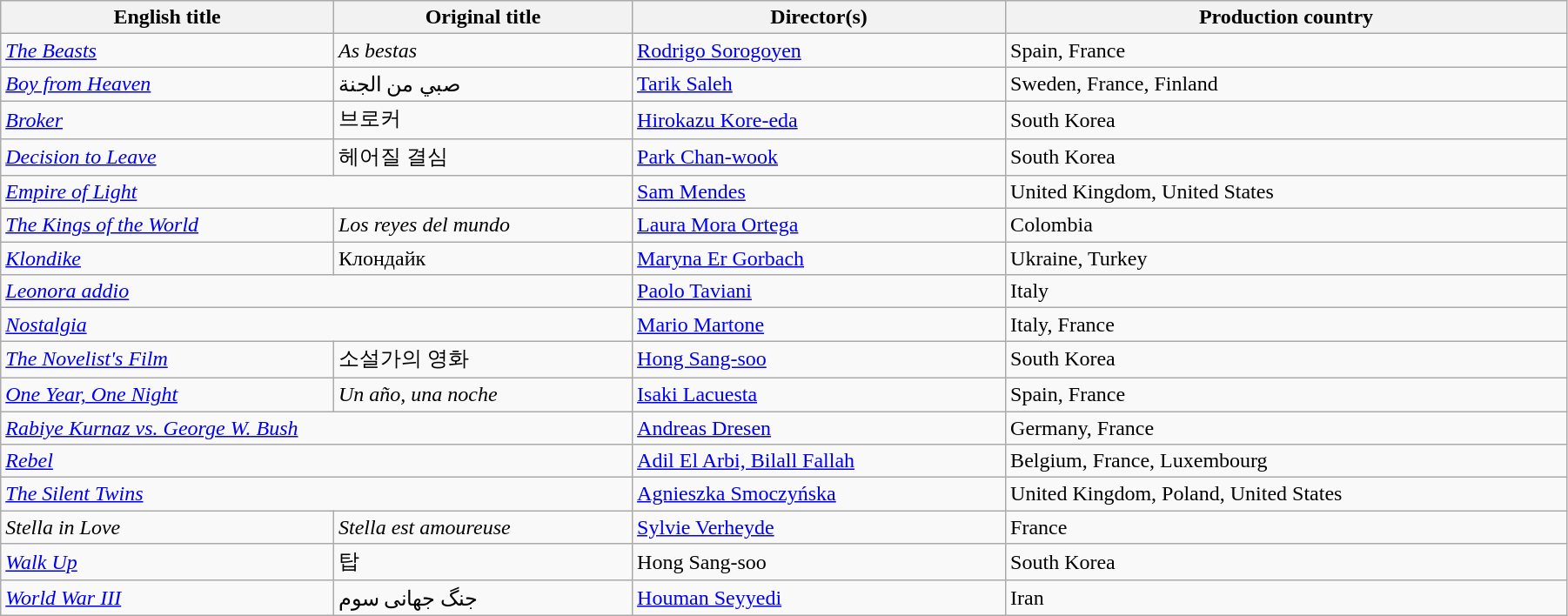<table class="wikitable" style="width:95%; margin-bottom:2px">
<tr>
<th>English title</th>
<th>Original title</th>
<th>Director(s)</th>
<th>Production country</th>
</tr>
<tr>
<td><em><a href='#'>The Beasts</a></em></td>
<td><em>As bestas</em></td>
<td><a href='#'>Rodrigo Sorogoyen</a></td>
<td>Spain, France</td>
</tr>
<tr>
<td><em><a href='#'>Boy from Heaven</a></em> </td>
<td>صبي من الجنة</td>
<td><a href='#'>Tarik Saleh</a></td>
<td>Sweden, France, Finland</td>
</tr>
<tr>
<td><em><a href='#'>Broker</a></em></td>
<td>브로커</td>
<td><a href='#'>Hirokazu Kore-eda</a></td>
<td>South Korea</td>
</tr>
<tr>
<td><em><a href='#'>Decision to Leave</a></em></td>
<td>헤어질 결심</td>
<td><a href='#'>Park Chan-wook</a></td>
<td>South Korea</td>
</tr>
<tr>
<td colspan="2"><em><a href='#'>Empire of Light</a></em></td>
<td><a href='#'>Sam Mendes</a></td>
<td>United Kingdom, United States</td>
</tr>
<tr>
<td><em><a href='#'>The Kings of the World</a></em></td>
<td><em>Los reyes del mundo</em></td>
<td><a href='#'>Laura Mora Ortega</a></td>
<td>Colombia</td>
</tr>
<tr>
<td><em><a href='#'>Klondike</a></em></td>
<td>Клондайк</td>
<td><a href='#'>Maryna Er Gorbach</a></td>
<td>Ukraine, Turkey</td>
</tr>
<tr>
<td colspan="2"><em><a href='#'>Leonora addio</a></em></td>
<td><a href='#'>Paolo Taviani</a></td>
<td>Italy</td>
</tr>
<tr>
<td colspan="2"><em><a href='#'>Nostalgia</a></em></td>
<td><a href='#'>Mario Martone</a></td>
<td>Italy, France</td>
</tr>
<tr>
<td><em><a href='#'>The Novelist's Film</a></em></td>
<td>소설가의 영화</td>
<td><a href='#'>Hong Sang-soo</a></td>
<td>South Korea</td>
</tr>
<tr>
<td><em><a href='#'>One Year, One Night</a></em></td>
<td><em>Un año, una noche</em></td>
<td><a href='#'>Isaki Lacuesta</a></td>
<td>Spain, France</td>
</tr>
<tr>
<td colspan="2"><em><a href='#'>Rabiye Kurnaz vs. George W. Bush</a></em></td>
<td><a href='#'>Andreas Dresen</a></td>
<td>Germany, France</td>
</tr>
<tr>
<td colspan="2"><em><a href='#'>Rebel</a></em></td>
<td><a href='#'>Adil El Arbi, Bilall Fallah</a></td>
<td>Belgium, France, Luxembourg</td>
</tr>
<tr>
<td colspan="2"><em><a href='#'>The Silent Twins</a></em></td>
<td><a href='#'>Agnieszka Smoczyńska</a></td>
<td>United Kingdom, Poland, United States</td>
</tr>
<tr>
<td><em>Stella in Love</em></td>
<td><em>Stella est amoureuse</em></td>
<td><a href='#'>Sylvie Verheyde</a></td>
<td>France</td>
</tr>
<tr>
<td><em><a href='#'>Walk Up</a></em></td>
<td>탑</td>
<td>Hong Sang-soo</td>
<td>South Korea</td>
</tr>
<tr>
<td><em><a href='#'>World War III</a></em></td>
<td>جنگ جهانی سوم</td>
<td><a href='#'>Houman Seyyedi</a></td>
<td>Iran</td>
</tr>
</table>
